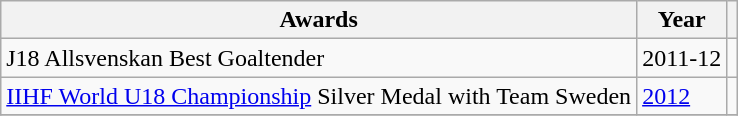<table class="wikitable">
<tr>
<th>Awards</th>
<th>Year</th>
<th></th>
</tr>
<tr>
<td>J18 Allsvenskan Best Goaltender</td>
<td>2011-12</td>
<td></td>
</tr>
<tr>
<td><a href='#'>IIHF World U18 Championship</a> Silver Medal with Team Sweden</td>
<td><a href='#'>2012</a></td>
<td></td>
</tr>
<tr>
</tr>
</table>
